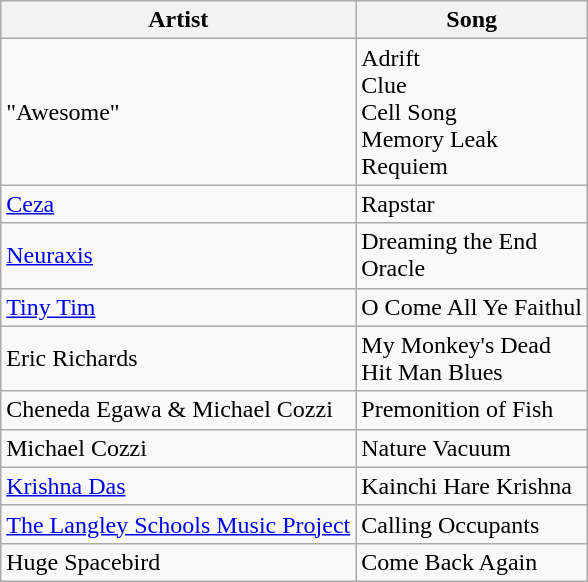<table class="wikitable">
<tr>
<th>Artist</th>
<th>Song</th>
</tr>
<tr>
<td>"Awesome"</td>
<td>Adrift<br>Clue<br>Cell Song<br>Memory Leak<br>Requiem</td>
</tr>
<tr>
<td><a href='#'>Ceza</a></td>
<td>Rapstar</td>
</tr>
<tr>
<td><a href='#'>Neuraxis</a></td>
<td>Dreaming the End<br>Oracle</td>
</tr>
<tr>
<td><a href='#'>Tiny Tim</a></td>
<td>O Come All Ye Faithul</td>
</tr>
<tr>
<td>Eric Richards</td>
<td>My Monkey's Dead<br>Hit Man Blues</td>
</tr>
<tr>
<td>Cheneda Egawa & Michael Cozzi</td>
<td>Premonition of Fish</td>
</tr>
<tr>
<td>Michael Cozzi</td>
<td>Nature Vacuum</td>
</tr>
<tr>
<td><a href='#'>Krishna Das</a></td>
<td>Kainchi Hare Krishna</td>
</tr>
<tr>
<td><a href='#'>The Langley Schools Music Project</a></td>
<td>Calling Occupants</td>
</tr>
<tr>
<td>Huge Spacebird</td>
<td>Come Back Again</td>
</tr>
</table>
